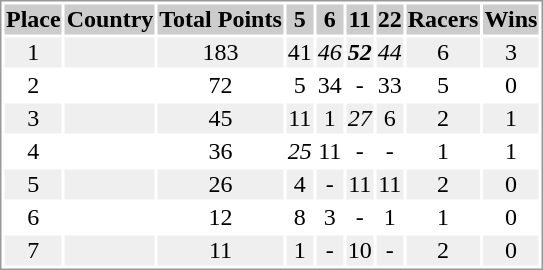<table border="0" style="border: 1px solid #999; background-color:#FFFFFF; text-align:center">
<tr align="center" bgcolor="#CCCCCC">
<th>Place</th>
<th>Country</th>
<th>Total Points</th>
<th>5</th>
<th>6</th>
<th>11</th>
<th>22</th>
<th>Racers</th>
<th>Wins</th>
</tr>
<tr bgcolor="#EFEFEF">
<td>1</td>
<td align="left"></td>
<td>183</td>
<td>41</td>
<td><em>46</em></td>
<td><strong><em>52</em></strong></td>
<td><em>44</em></td>
<td>6</td>
<td>3</td>
</tr>
<tr>
<td>2</td>
<td align="left"></td>
<td>72</td>
<td>5</td>
<td>34</td>
<td>-</td>
<td>33</td>
<td>5</td>
<td>0</td>
</tr>
<tr bgcolor="#EFEFEF">
<td>3</td>
<td align="left"></td>
<td>45</td>
<td>11</td>
<td>1</td>
<td><em>27</em></td>
<td>6</td>
<td>2</td>
<td>1</td>
</tr>
<tr>
<td>4</td>
<td align="left"></td>
<td>36</td>
<td><em>25</em></td>
<td>11</td>
<td>-</td>
<td>-</td>
<td>1</td>
<td>1</td>
</tr>
<tr bgcolor="#EFEFEF">
<td>5</td>
<td align="left"></td>
<td>26</td>
<td>4</td>
<td>-</td>
<td>11</td>
<td>11</td>
<td>2</td>
<td>0</td>
</tr>
<tr>
<td>6</td>
<td align="left"></td>
<td>12</td>
<td>8</td>
<td>3</td>
<td>-</td>
<td>1</td>
<td>1</td>
<td>0</td>
</tr>
<tr bgcolor="#EFEFEF">
<td>7</td>
<td align="left"></td>
<td>11</td>
<td>1</td>
<td>-</td>
<td>10</td>
<td>-</td>
<td>2</td>
<td>0</td>
</tr>
</table>
